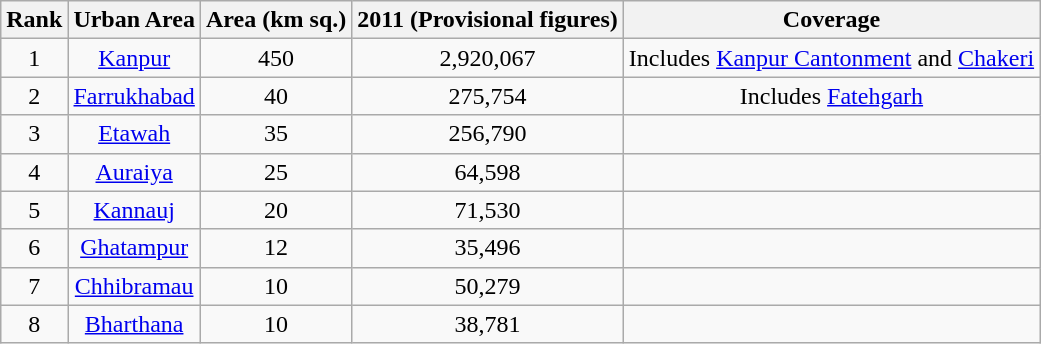<table class="wikitable" style="text-align:center;">
<tr>
<th>Rank</th>
<th>Urban Area</th>
<th>Area (km sq.)</th>
<th>2011 (Provisional figures)</th>
<th>Coverage</th>
</tr>
<tr>
<td>1</td>
<td><a href='#'>Kanpur</a></td>
<td>450</td>
<td>2,920,067</td>
<td>Includes <a href='#'>Kanpur Cantonment</a> and <a href='#'>Chakeri</a></td>
</tr>
<tr>
<td>2</td>
<td><a href='#'>Farrukhabad</a></td>
<td>40</td>
<td>275,754</td>
<td>Includes <a href='#'>Fatehgarh</a></td>
</tr>
<tr>
<td>3</td>
<td><a href='#'>Etawah</a></td>
<td>35</td>
<td>256,790</td>
<td></td>
</tr>
<tr>
<td>4</td>
<td><a href='#'>Auraiya</a></td>
<td>25</td>
<td>64,598</td>
<td></td>
</tr>
<tr>
<td>5</td>
<td><a href='#'>Kannauj</a></td>
<td>20</td>
<td>71,530</td>
<td></td>
</tr>
<tr>
<td>6</td>
<td><a href='#'>Ghatampur </a></td>
<td>12</td>
<td>35,496</td>
<td></td>
</tr>
<tr>
<td>7</td>
<td><a href='#'>Chhibramau</a></td>
<td>10</td>
<td>50,279</td>
<td></td>
</tr>
<tr>
<td>8</td>
<td><a href='#'>Bharthana</a></td>
<td>10</td>
<td>38,781</td>
<td></td>
</tr>
</table>
